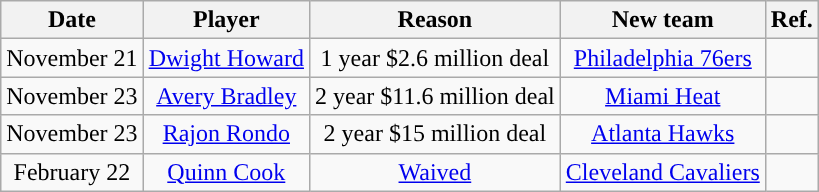<table class="wikitable sortable sortable" style="text-align: center">
<tr>
<th>Date</th>
<th>Player</th>
<th>Reason</th>
<th>New team</th>
<th>Ref.</th>
</tr>
<tr>
<td>November 21</td>
<td><a href='#'>Dwight Howard</a></td>
<td>1 year $2.6 million deal</td>
<td><a href='#'>Philadelphia 76ers</a></td>
<td></td>
</tr>
<tr>
<td>November 23</td>
<td><a href='#'>Avery Bradley</a></td>
<td>2 year $11.6 million deal</td>
<td><a href='#'>Miami Heat</a></td>
<td></td>
</tr>
<tr>
<td>November 23</td>
<td><a href='#'>Rajon Rondo</a></td>
<td>2 year $15 million deal</td>
<td><a href='#'>Atlanta Hawks</a></td>
<td></td>
</tr>
<tr>
<td>February 22</td>
<td><a href='#'>Quinn Cook</a></td>
<td><a href='#'>Waived</a></td>
<td><a href='#'>Cleveland Cavaliers</a></td>
<td></td>
</tr>
</table>
